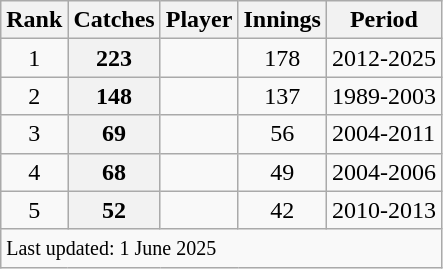<table class="wikitable plainrowheaders sortable">
<tr>
<th scope=col>Rank</th>
<th scope=col>Catches</th>
<th scope=col>Player</th>
<th scope=col>Innings</th>
<th scope=col>Period</th>
</tr>
<tr>
<td align=center>1</td>
<th scope=row style=text-align:center;>223</th>
<td></td>
<td align=center>178</td>
<td>2012-2025</td>
</tr>
<tr>
<td align=center>2</td>
<th scope=row style=text-align:center;>148</th>
<td></td>
<td align=center>137</td>
<td>1989-2003</td>
</tr>
<tr>
<td align=center>3</td>
<th scope=row style=text-align:center;>69</th>
<td></td>
<td align=center>56</td>
<td>2004-2011</td>
</tr>
<tr>
<td align=center>4</td>
<th scope=row style=text-align:center;>68</th>
<td></td>
<td align=center>49</td>
<td>2004-2006</td>
</tr>
<tr>
<td align=center>5</td>
<th scope=row style=text-align:center;>52</th>
<td></td>
<td align=center>42</td>
<td>2010-2013</td>
</tr>
<tr class=sortbottom>
<td colspan=6><small>Last updated: 1 June 2025</small></td>
</tr>
</table>
